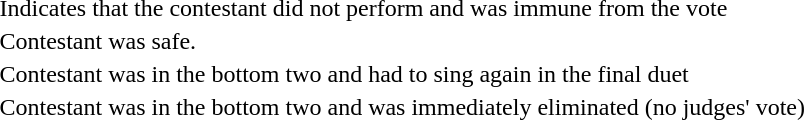<table>
<tr valign="top">
<td></td>
<td>Indicates that the contestant did not perform and was immune from the vote</td>
</tr>
<tr valign="top">
<td></td>
<td>Contestant was safe.</td>
</tr>
<tr valign="top">
<td></td>
<td>Contestant was in the bottom two and had to sing again in the final duet</td>
</tr>
<tr valign="top">
<td></td>
<td>Contestant was in the bottom two and was immediately eliminated (no judges' vote)</td>
</tr>
</table>
